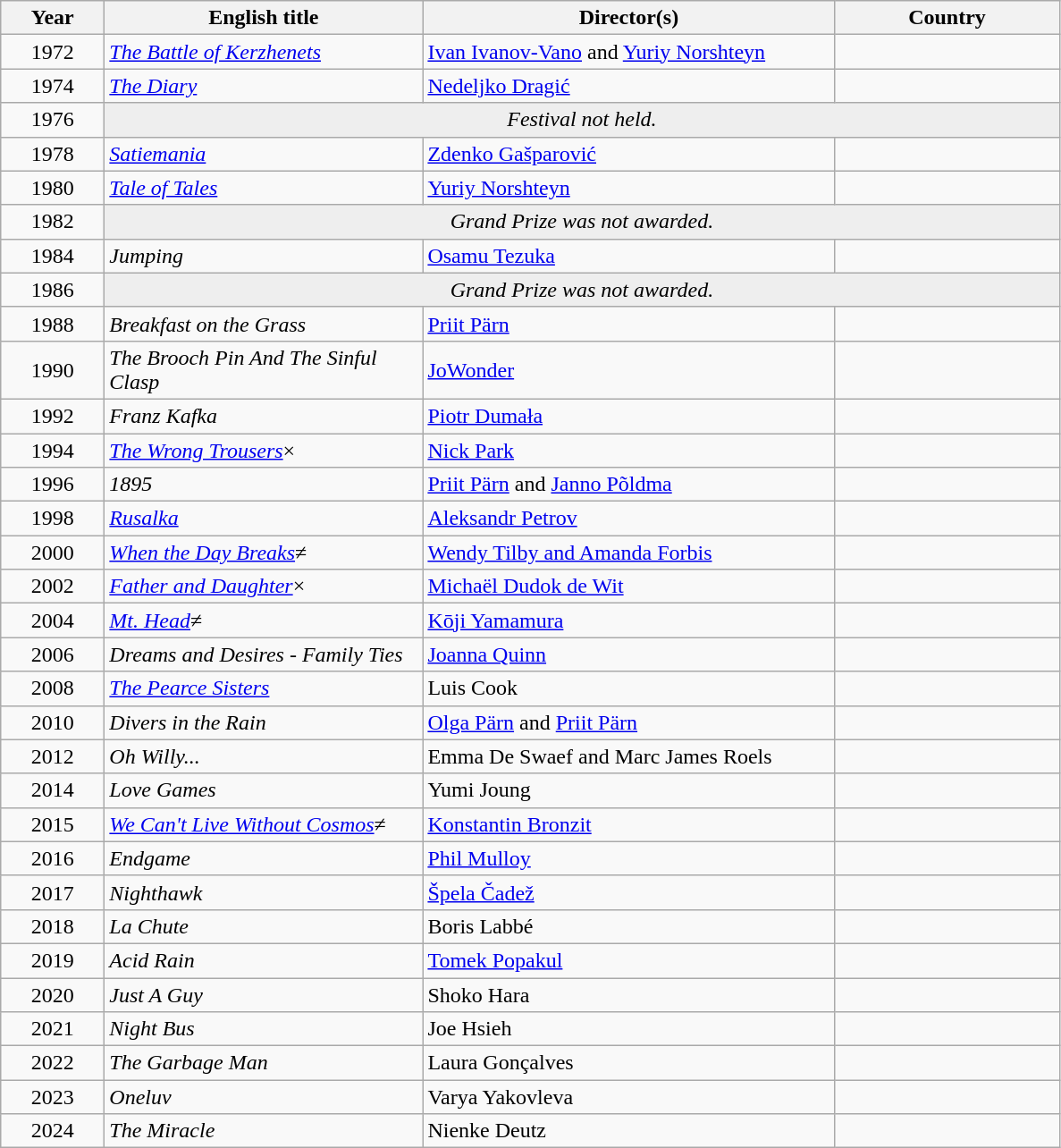<table class="wikitable">
<tr>
<th width="70">Year</th>
<th width="230">English title</th>
<th width="300">Director(s)</th>
<th width="160">Country</th>
</tr>
<tr>
<td style="text-align:center;">1972</td>
<td><em><a href='#'>The Battle of Kerzhenets</a></em></td>
<td><a href='#'>Ivan Ivanov-Vano</a> and <a href='#'>Yuriy Norshteyn</a></td>
<td></td>
</tr>
<tr>
<td style="text-align:center;">1974</td>
<td><em><a href='#'>The Diary</a></em></td>
<td><a href='#'>Nedeljko Dragić</a></td>
<td></td>
</tr>
<tr>
<td style="text-align:center;">1976</td>
<td colspan="3" style="background:#EEEEEE; text-align:center"><em>Festival not held.</em></td>
</tr>
<tr>
<td style="text-align:center;">1978</td>
<td><em><a href='#'>Satiemania</a></em></td>
<td><a href='#'>Zdenko Gašparović</a></td>
<td></td>
</tr>
<tr>
<td style="text-align:center;">1980</td>
<td><em><a href='#'>Tale of Tales</a></em></td>
<td><a href='#'>Yuriy Norshteyn</a></td>
<td></td>
</tr>
<tr>
<td style="text-align:center;">1982</td>
<td colspan="3" style="background:#EEEEEE; text-align:center"><em>Grand Prize was not awarded.</em></td>
</tr>
<tr>
<td style="text-align:center;">1984</td>
<td><em>Jumping</em></td>
<td><a href='#'>Osamu Tezuka</a></td>
<td></td>
</tr>
<tr>
<td style="text-align:center;">1986</td>
<td colspan="3" style="background:#EEEEEE; text-align:center"><em>Grand Prize was not awarded.</em></td>
</tr>
<tr>
<td style="text-align:center;">1988</td>
<td><em>Breakfast on the Grass</em></td>
<td><a href='#'>Priit Pärn</a></td>
<td></td>
</tr>
<tr>
<td style="text-align:center;">1990</td>
<td><em>The Brooch Pin And The Sinful Clasp</em></td>
<td><a href='#'>JoWonder</a></td>
<td></td>
</tr>
<tr>
<td style="text-align:center;">1992</td>
<td><em>Franz Kafka</em></td>
<td><a href='#'>Piotr Dumała</a></td>
<td></td>
</tr>
<tr>
<td style="text-align:center;">1994</td>
<td><em><a href='#'>The Wrong Trousers</a></em>×</td>
<td><a href='#'>Nick Park</a></td>
<td></td>
</tr>
<tr>
<td style="text-align:center;">1996</td>
<td><em>1895</em></td>
<td><a href='#'>Priit Pärn</a> and <a href='#'>Janno Põldma</a></td>
<td></td>
</tr>
<tr>
<td style="text-align:center;">1998</td>
<td><em><a href='#'>Rusalka</a></em></td>
<td><a href='#'>Aleksandr Petrov</a></td>
<td></td>
</tr>
<tr>
<td style="text-align:center;">2000</td>
<td><em><a href='#'>When the Day Breaks</a></em>≠</td>
<td><a href='#'>Wendy Tilby and Amanda Forbis</a></td>
<td></td>
</tr>
<tr>
<td style="text-align:center;">2002</td>
<td><em><a href='#'>Father and Daughter</a></em>×</td>
<td><a href='#'>Michaël Dudok de Wit</a></td>
<td></td>
</tr>
<tr>
<td style="text-align:center;">2004</td>
<td><em><a href='#'>Mt. Head</a></em>≠</td>
<td><a href='#'>Kōji Yamamura</a></td>
<td></td>
</tr>
<tr>
<td style="text-align:center;">2006</td>
<td><em>Dreams and Desires - Family Ties</em></td>
<td><a href='#'>Joanna Quinn</a></td>
<td></td>
</tr>
<tr>
<td style="text-align:center;">2008</td>
<td><em><a href='#'>The Pearce Sisters</a></em></td>
<td>Luis Cook</td>
<td></td>
</tr>
<tr>
<td style="text-align:center;">2010</td>
<td><em>Divers in the Rain</em></td>
<td><a href='#'>Olga Pärn</a> and <a href='#'>Priit Pärn</a></td>
<td></td>
</tr>
<tr>
<td style="text-align:center;">2012</td>
<td><em>Oh Willy...</em></td>
<td>Emma De Swaef and Marc James Roels</td>
<td></td>
</tr>
<tr>
<td style="text-align:center;">2014</td>
<td><em>Love Games</em></td>
<td>Yumi Joung</td>
<td></td>
</tr>
<tr>
<td style="text-align:center;">2015</td>
<td><em><a href='#'>We Can't Live Without Cosmos</a></em>≠</td>
<td><a href='#'>Konstantin Bronzit</a></td>
<td></td>
</tr>
<tr>
<td style="text-align:center;">2016</td>
<td><em>Endgame</em></td>
<td><a href='#'>Phil Mulloy</a></td>
<td></td>
</tr>
<tr>
<td style="text-align:center;">2017</td>
<td><em>Nighthawk</em></td>
<td><a href='#'>Špela Čadež</a></td>
<td> </td>
</tr>
<tr>
<td style="text-align:center;">2018</td>
<td><em>La Chute</em></td>
<td>Boris Labbé</td>
<td></td>
</tr>
<tr>
<td style="text-align:center;">2019</td>
<td><em>Acid Rain</em></td>
<td><a href='#'>Tomek Popakul</a></td>
<td></td>
</tr>
<tr>
<td style="text-align:center;">2020</td>
<td><em>Just A Guy</em></td>
<td>Shoko Hara</td>
<td></td>
</tr>
<tr>
<td style="text-align:center;">2021</td>
<td><em>Night Bus</em></td>
<td>Joe Hsieh</td>
<td></td>
</tr>
<tr>
<td style="text-align:center;">2022</td>
<td><em>The Garbage Man</em></td>
<td>Laura Gonçalves</td>
<td></td>
</tr>
<tr>
<td style="text-align:center;">2023</td>
<td><em>Oneluv</em></td>
<td>Varya Yakovleva</td>
<td></td>
</tr>
<tr>
<td style="text-align:center;">2024</td>
<td><em>The Miracle</em></td>
<td>Nienke Deutz</td>
<td>  </td>
</tr>
</table>
